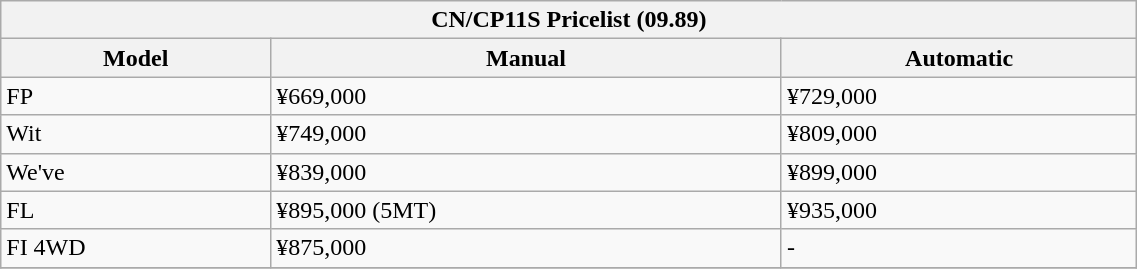<table class="wikitable" width="60%">
<tr>
<th colspan="3"><strong>CN/CP11S Pricelist</strong> (09.89)</th>
</tr>
<tr>
<th>Model</th>
<th>Manual</th>
<th>Automatic</th>
</tr>
<tr>
<td>FP</td>
<td>¥669,000</td>
<td>¥729,000</td>
</tr>
<tr>
<td>Wit</td>
<td>¥749,000</td>
<td>¥809,000</td>
</tr>
<tr>
<td>We've</td>
<td>¥839,000</td>
<td>¥899,000</td>
</tr>
<tr>
<td>FL</td>
<td>¥895,000 (5MT)</td>
<td>¥935,000</td>
</tr>
<tr>
<td>FI 4WD</td>
<td>¥875,000</td>
<td>-</td>
</tr>
<tr>
</tr>
</table>
